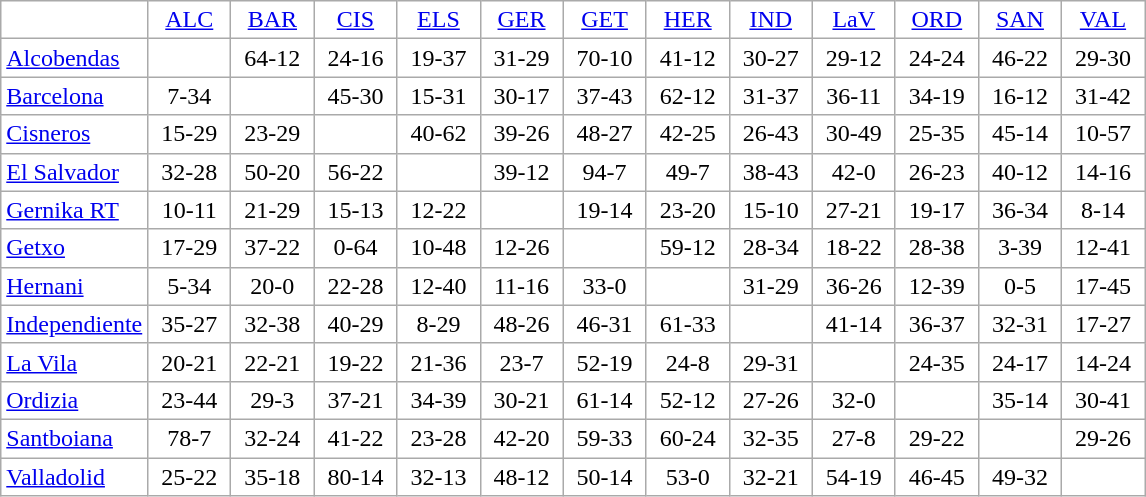<table class="wikitable"| cellpadding="0" cellspacing="0" border="0" style="font-size:100%; border:gray solid 0px; border-collapse: collapse; height:80px;  background-color:#ffffff; text-align:center;">
<tr>
<td></td>
<td style=min-width:3em; font-size:70%;"><a href='#'>ALC</a></td>
<td style=min-width:3em; font-size:70%;"><a href='#'>BAR</a></td>
<td style=min-width:3em; font-size:70%;"><a href='#'>CIS</a></td>
<td style=min-width:3em; font-size:70%;"><a href='#'>ELS</a></td>
<td style=min-width:3em; font-size:70%;"><a href='#'>GER</a></td>
<td style=min-width:3em; font-size:70%;"><a href='#'>GET</a></td>
<td style=min-width:3em; font-size:70%;"><a href='#'>HER</a></td>
<td style=min-width:3em; font-size:70%;"><a href='#'>IND</a></td>
<td style=min-width:3em; font-size:70%;"><a href='#'>LaV</a></td>
<td style=min-width:3em; font-size:70%;"><a href='#'>ORD</a></td>
<td style=min-width:3em; font-size:70%;"><a href='#'>SAN</a></td>
<td style=min-width:3em; font-size:70%;"><a href='#'>VAL</a></td>
</tr>
<tr>
<td scope="row" style="text-align:left;"><a href='#'>Alcobendas</a></td>
<td></td>
<td>64-12</td>
<td>24-16</td>
<td>19-37</td>
<td>31-29</td>
<td>70-10</td>
<td>41-12</td>
<td>30-27</td>
<td>29-12</td>
<td>24-24</td>
<td>46-22</td>
<td>29-30</td>
</tr>
<tr>
<td scope="row" style="text-align:left;"><a href='#'>Barcelona</a></td>
<td>7-34</td>
<td></td>
<td>45-30</td>
<td>15-31</td>
<td>30-17</td>
<td>37-43</td>
<td>62-12</td>
<td>31-37</td>
<td>36-11</td>
<td>34-19</td>
<td>16-12</td>
<td>31-42</td>
</tr>
<tr>
<td scope="row" style="text-align:left;"><a href='#'>Cisneros</a></td>
<td>15-29</td>
<td>23-29</td>
<td></td>
<td>40-62</td>
<td>39-26</td>
<td>48-27</td>
<td>42-25</td>
<td>26-43</td>
<td>30-49</td>
<td>25-35</td>
<td>45-14</td>
<td>10-57</td>
</tr>
<tr>
<td scope="row" style="text-align:left;"><a href='#'>El Salvador</a></td>
<td>32-28</td>
<td>50-20</td>
<td>56-22</td>
<td></td>
<td>39-12</td>
<td>94-7</td>
<td>49-7</td>
<td>38-43</td>
<td>42-0</td>
<td>26-23</td>
<td>40-12</td>
<td>14-16</td>
</tr>
<tr>
<td scope="row" style="text-align:left;"><a href='#'>Gernika RT</a></td>
<td>10-11</td>
<td>21-29</td>
<td>15-13</td>
<td>12-22</td>
<td></td>
<td>19-14</td>
<td>23-20</td>
<td>15-10</td>
<td>27-21</td>
<td>19-17</td>
<td>36-34</td>
<td>8-14</td>
</tr>
<tr>
<td scope="row" style="text-align:left;"><a href='#'>Getxo</a></td>
<td>17-29</td>
<td>37-22</td>
<td>0-64</td>
<td>10-48</td>
<td>12-26</td>
<td></td>
<td>59-12</td>
<td>28-34</td>
<td>18-22</td>
<td>28-38</td>
<td>3-39</td>
<td>12-41</td>
</tr>
<tr>
<td scope="row" style="text-align:left;"><a href='#'>Hernani</a></td>
<td>5-34</td>
<td>20-0</td>
<td>22-28</td>
<td>12-40</td>
<td>11-16</td>
<td>33-0</td>
<td></td>
<td>31-29</td>
<td>36-26</td>
<td>12-39</td>
<td>0-5</td>
<td>17-45</td>
</tr>
<tr>
<td scope="row" style="text-align:left;"><a href='#'>Independiente</a></td>
<td>35-27</td>
<td>32-38</td>
<td>40-29</td>
<td>8-29</td>
<td>48-26</td>
<td>46-31</td>
<td>61-33</td>
<td></td>
<td>41-14</td>
<td>36-37</td>
<td>32-31</td>
<td>17-27</td>
</tr>
<tr>
<td scope="row" style="text-align:left;"><a href='#'>La Vila</a></td>
<td>20-21</td>
<td>22-21</td>
<td>19-22</td>
<td>21-36</td>
<td>23-7</td>
<td>52-19</td>
<td>24-8</td>
<td>29-31</td>
<td></td>
<td>24-35</td>
<td>24-17</td>
<td>14-24</td>
</tr>
<tr>
<td scope="row" style="text-align:left;"><a href='#'>Ordizia</a></td>
<td>23-44</td>
<td>29-3</td>
<td>37-21</td>
<td>34-39</td>
<td>30-21</td>
<td>61-14</td>
<td>52-12</td>
<td>27-26</td>
<td>32-0</td>
<td></td>
<td>35-14</td>
<td>30-41</td>
</tr>
<tr>
<td scope="row" style="text-align:left;"><a href='#'>Santboiana</a></td>
<td>78-7</td>
<td>32-24</td>
<td>41-22</td>
<td>23-28</td>
<td>42-20</td>
<td>59-33</td>
<td>60-24</td>
<td>32-35</td>
<td>27-8</td>
<td>29-22</td>
<td></td>
<td>29-26</td>
</tr>
<tr>
<td scope="row" style="text-align:left;"><a href='#'>Valladolid</a></td>
<td>25-22</td>
<td>35-18</td>
<td>80-14</td>
<td>32-13</td>
<td>48-12</td>
<td>50-14</td>
<td>53-0</td>
<td>32-21</td>
<td>54-19</td>
<td>46-45</td>
<td>49-32</td>
<td></td>
</tr>
</table>
